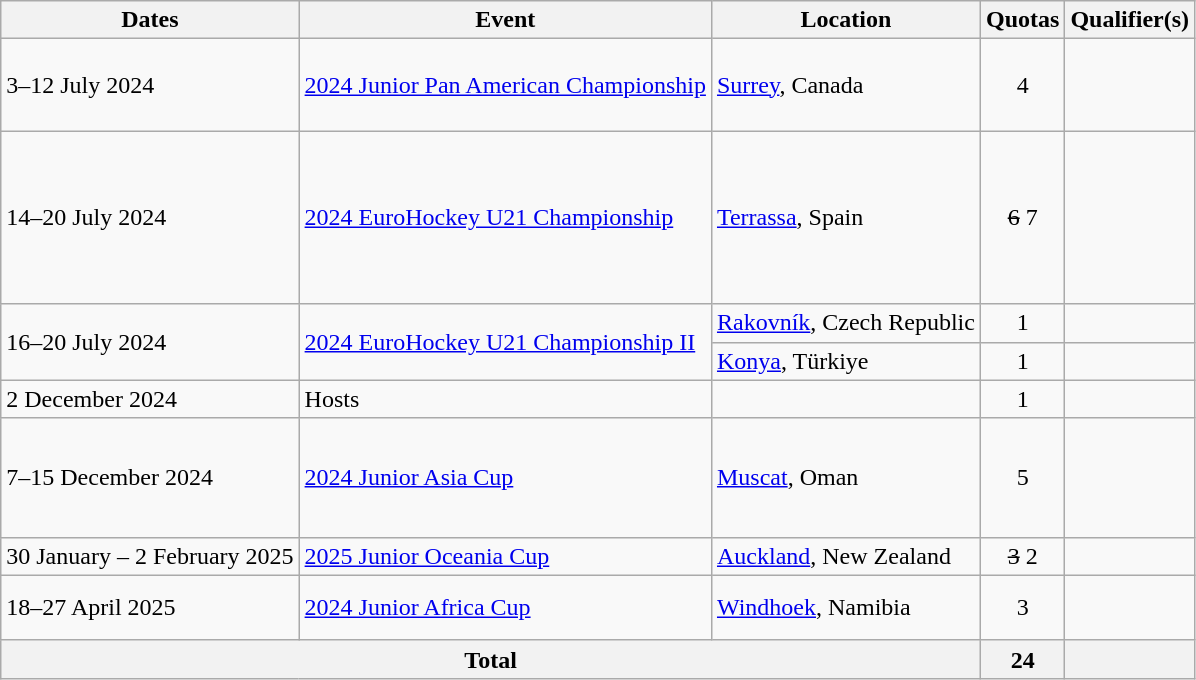<table class="wikitable">
<tr>
<th>Dates</th>
<th>Event</th>
<th>Location</th>
<th>Quotas</th>
<th>Qualifier(s)</th>
</tr>
<tr>
<td>3–12 July 2024</td>
<td><a href='#'>2024 Junior Pan American Championship</a></td>
<td><a href='#'>Surrey</a>, Canada</td>
<td align=center>4</td>
<td><br><br><br></td>
</tr>
<tr>
<td>14–20 July 2024</td>
<td><a href='#'>2024 EuroHockey U21 Championship</a></td>
<td><a href='#'>Terrassa</a>, Spain</td>
<td align=center><s>6</s> 7</td>
<td><br><br><br><br><br><br></td>
</tr>
<tr>
<td rowspan=2>16–20 July 2024</td>
<td rowspan=2><a href='#'>2024 EuroHockey U21 Championship II</a></td>
<td><a href='#'>Rakovník</a>, Czech Republic</td>
<td align=center>1</td>
<td></td>
</tr>
<tr>
<td><a href='#'>Konya</a>, Türkiye</td>
<td align=center>1</td>
<td></td>
</tr>
<tr>
<td>2 December 2024</td>
<td>Hosts</td>
<td></td>
<td align=center>1</td>
<td></td>
</tr>
<tr>
<td>7–15 December 2024</td>
<td><a href='#'>2024 Junior Asia Cup</a></td>
<td><a href='#'>Muscat</a>, Oman</td>
<td align=center>5</td>
<td><br><br><br><br></td>
</tr>
<tr>
<td>30 January – 2 February 2025</td>
<td><a href='#'>2025 Junior Oceania Cup</a></td>
<td><a href='#'>Auckland</a>, New Zealand</td>
<td align=center><s>3</s> 2</td>
<td><br></td>
</tr>
<tr>
<td>18–27 April 2025</td>
<td><a href='#'>2024 Junior Africa Cup</a></td>
<td><a href='#'>Windhoek</a>, Namibia</td>
<td align=center>3</td>
<td><br><br></td>
</tr>
<tr>
<th colspan=3>Total</th>
<th>24</th>
<th></th>
</tr>
</table>
